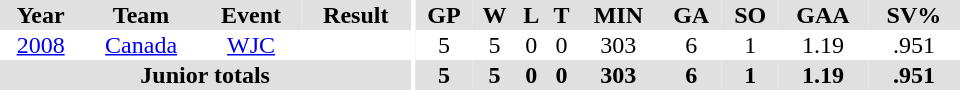<table border="0" cellpadding="1" cellspacing="0" ID="Table3" style="text-align:center; width:40em">
<tr ALIGN="centre" bgcolor="#e0e0e0">
<th>Year</th>
<th>Team</th>
<th>Event</th>
<th>Result</th>
<th rowspan="99" bgcolor="#ffffff"></th>
<th>GP</th>
<th>W</th>
<th>L</th>
<th>T</th>
<th>MIN</th>
<th>GA</th>
<th>SO</th>
<th>GAA</th>
<th>SV%</th>
</tr>
<tr ALIGN="centre">
<td><a href='#'>2008</a></td>
<td><a href='#'>Canada</a></td>
<td><a href='#'>WJC</a></td>
<td></td>
<td>5</td>
<td>5</td>
<td>0</td>
<td>0</td>
<td>303</td>
<td>6</td>
<td>1</td>
<td>1.19</td>
<td>.951</td>
</tr>
<tr ALIGN="centre" bgcolor="#e0e0e0">
<th colspan="4">Junior totals</th>
<th>5</th>
<th>5</th>
<th>0</th>
<th>0</th>
<th>303</th>
<th>6</th>
<th>1</th>
<th>1.19</th>
<th>.951</th>
</tr>
</table>
